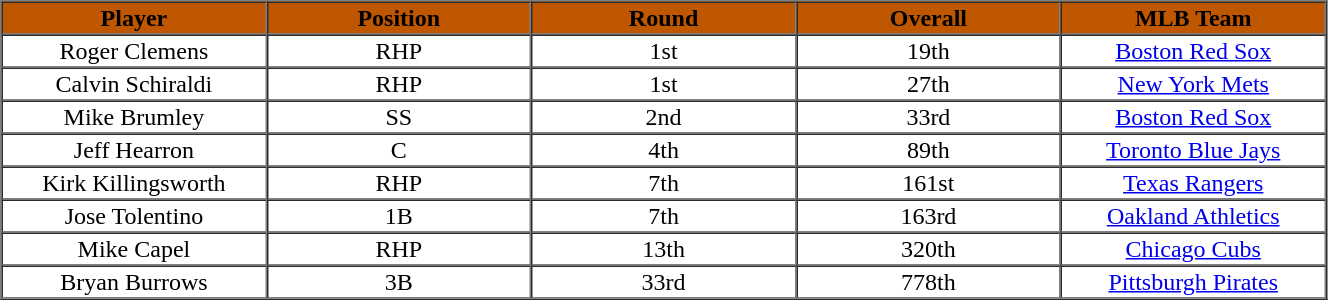<table cellpadding="1" border="1" cellspacing="0" width="70%">
<tr>
<th bgcolor="#BF5700" width="20%"><span>Player</span></th>
<th bgcolor="#BF5700" width="20%"><span>Position</span></th>
<th bgcolor="#BF5700" width="20%"><span>Round</span></th>
<th bgcolor="#BF5700" width="20%"><span>Overall</span></th>
<th bgcolor="#BF5700" width="20%"><span>MLB Team</span></th>
</tr>
<tr align="center">
<td>Roger Clemens</td>
<td>RHP</td>
<td>1st</td>
<td>19th</td>
<td><a href='#'>Boston Red Sox</a></td>
</tr>
<tr align="center">
<td>Calvin Schiraldi</td>
<td>RHP</td>
<td>1st</td>
<td>27th</td>
<td><a href='#'>New York Mets</a></td>
</tr>
<tr align="center">
<td>Mike Brumley</td>
<td>SS</td>
<td>2nd</td>
<td>33rd</td>
<td><a href='#'>Boston Red Sox</a></td>
</tr>
<tr align="center">
<td>Jeff Hearron</td>
<td>C</td>
<td>4th</td>
<td>89th</td>
<td><a href='#'>Toronto Blue Jays</a></td>
</tr>
<tr align="center">
<td>Kirk Killingsworth</td>
<td>RHP</td>
<td>7th</td>
<td>161st</td>
<td><a href='#'>Texas Rangers</a></td>
</tr>
<tr align="center">
<td>Jose Tolentino</td>
<td>1B</td>
<td>7th</td>
<td>163rd</td>
<td><a href='#'>Oakland Athletics</a></td>
</tr>
<tr align="center">
<td>Mike Capel</td>
<td>RHP</td>
<td>13th</td>
<td>320th</td>
<td><a href='#'>Chicago Cubs</a></td>
</tr>
<tr align="center">
<td>Bryan Burrows</td>
<td>3B</td>
<td>33rd</td>
<td>778th</td>
<td><a href='#'>Pittsburgh Pirates</a></td>
</tr>
</table>
